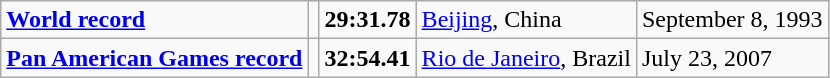<table class="wikitable">
<tr>
<td><strong><a href='#'>World record</a></strong></td>
<td></td>
<td><strong>29:31.78</strong></td>
<td><a href='#'>Beijing</a>, China</td>
<td>September 8, 1993</td>
</tr>
<tr>
<td><strong><a href='#'>Pan American Games record</a></strong></td>
<td></td>
<td><strong>32:54.41</strong></td>
<td><a href='#'>Rio de Janeiro</a>, Brazil</td>
<td>July 23, 2007</td>
</tr>
</table>
